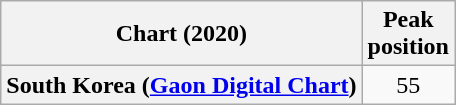<table class="wikitable plainrowheaders">
<tr>
<th>Chart (2020)</th>
<th>Peak<br>position</th>
</tr>
<tr>
<th scope="row">South Korea (<a href='#'>Gaon Digital Chart</a>)</th>
<td align="center">55</td>
</tr>
</table>
